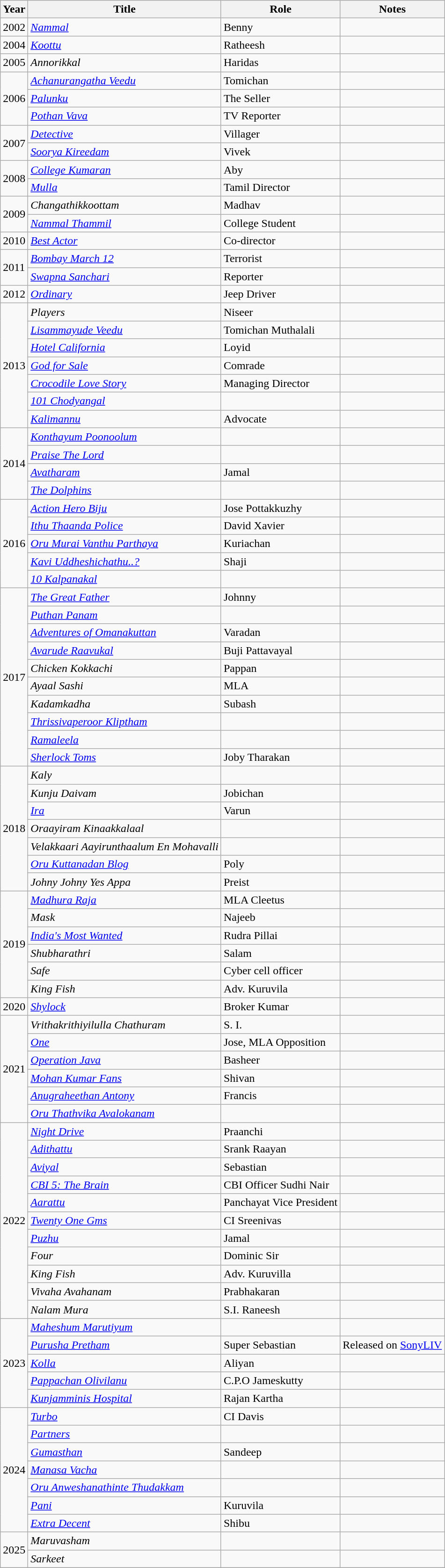<table class="wikitable sortable">
<tr>
<th>Year</th>
<th>Title</th>
<th>Role</th>
<th class="unsortable">Notes</th>
</tr>
<tr>
<td>2002</td>
<td><em><a href='#'>Nammal</a></em></td>
<td>Benny</td>
<td></td>
</tr>
<tr>
<td>2004</td>
<td><em><a href='#'>Koottu</a></em></td>
<td>Ratheesh</td>
<td></td>
</tr>
<tr>
<td>2005</td>
<td><em>Annorikkal</em></td>
<td>Haridas</td>
<td></td>
</tr>
<tr>
<td rowspan=3>2006</td>
<td><em><a href='#'>Achanurangatha Veedu</a></em></td>
<td>Tomichan</td>
<td></td>
</tr>
<tr>
<td><em><a href='#'>Palunku</a></em></td>
<td>The Seller</td>
<td></td>
</tr>
<tr>
<td><em><a href='#'>Pothan Vava</a></em></td>
<td>TV Reporter</td>
<td></td>
</tr>
<tr>
<td rowspan=2>2007</td>
<td><em><a href='#'>Detective</a></em></td>
<td>Villager</td>
<td></td>
</tr>
<tr>
<td><em><a href='#'>Soorya Kireedam</a></em></td>
<td>Vivek</td>
<td></td>
</tr>
<tr>
<td rowspan=2>2008</td>
<td><em><a href='#'>College Kumaran</a></em></td>
<td>Aby</td>
<td></td>
</tr>
<tr>
<td><em><a href='#'>Mulla</a></em></td>
<td>Tamil Director</td>
<td></td>
</tr>
<tr>
<td rowspan=2>2009</td>
<td><em>Changathikkoottam</em></td>
<td>Madhav</td>
<td></td>
</tr>
<tr>
<td><em><a href='#'>Nammal Thammil</a></em></td>
<td>College Student</td>
<td></td>
</tr>
<tr>
<td>2010</td>
<td><em><a href='#'>Best Actor</a></em></td>
<td>Co-director</td>
<td></td>
</tr>
<tr>
<td rowspan=2>2011</td>
<td><em><a href='#'>Bombay March 12</a></em></td>
<td>Terrorist</td>
<td></td>
</tr>
<tr>
<td><em><a href='#'>Swapna Sanchari</a></em></td>
<td>Reporter</td>
<td></td>
</tr>
<tr>
<td>2012</td>
<td><em><a href='#'>Ordinary</a></em></td>
<td>Jeep Driver</td>
<td></td>
</tr>
<tr>
<td rowspan=7>2013</td>
<td><em>Players</em></td>
<td>Niseer</td>
<td></td>
</tr>
<tr>
<td><em><a href='#'>Lisammayude Veedu</a></em></td>
<td>Tomichan Muthalali</td>
<td></td>
</tr>
<tr>
<td><em><a href='#'>Hotel California</a></em></td>
<td>Loyid</td>
<td></td>
</tr>
<tr>
<td><em><a href='#'>God for Sale</a></em></td>
<td>Comrade</td>
<td></td>
</tr>
<tr>
<td><em><a href='#'>Crocodile Love Story</a></em></td>
<td>Managing Director</td>
<td></td>
</tr>
<tr>
<td><em><a href='#'>101 Chodyangal</a></em></td>
<td></td>
<td></td>
</tr>
<tr>
<td><em><a href='#'>Kalimannu</a></em></td>
<td>Advocate</td>
<td></td>
</tr>
<tr>
<td rowspan=4>2014</td>
<td><em><a href='#'>Konthayum Poonoolum</a></em></td>
<td></td>
<td></td>
</tr>
<tr>
<td><em><a href='#'>Praise The Lord</a></em></td>
<td></td>
<td></td>
</tr>
<tr>
<td><em><a href='#'>Avatharam</a></em></td>
<td>Jamal</td>
<td></td>
</tr>
<tr>
<td><em><a href='#'>The Dolphins</a></em></td>
<td></td>
<td></td>
</tr>
<tr>
<td rowspan=5>2016</td>
<td><em><a href='#'>Action Hero Biju</a></em></td>
<td>Jose Pottakkuzhy</td>
<td></td>
</tr>
<tr>
<td><em><a href='#'>Ithu Thaanda Police</a></em></td>
<td>David Xavier</td>
<td></td>
</tr>
<tr>
<td><em><a href='#'>Oru Murai Vanthu Parthaya</a></em></td>
<td>Kuriachan</td>
<td></td>
</tr>
<tr>
<td><em><a href='#'>Kavi Uddheshichathu..?</a></em></td>
<td>Shaji</td>
<td></td>
</tr>
<tr>
<td><em><a href='#'>10 Kalpanakal</a></em></td>
<td></td>
<td></td>
</tr>
<tr>
<td rowspan=10>2017</td>
<td><em><a href='#'>The Great Father</a></em></td>
<td>Johnny</td>
<td></td>
</tr>
<tr>
<td><em><a href='#'>Puthan Panam</a></em></td>
<td></td>
<td></td>
</tr>
<tr>
<td><em><a href='#'>Adventures of Omanakuttan</a></em></td>
<td>Varadan</td>
<td></td>
</tr>
<tr>
<td><em><a href='#'>Avarude Raavukal</a></em></td>
<td>Buji Pattavayal</td>
<td></td>
</tr>
<tr>
<td><em>Chicken Kokkachi</em></td>
<td>Pappan</td>
<td></td>
</tr>
<tr>
<td><em>Ayaal Sashi</em></td>
<td>MLA</td>
<td></td>
</tr>
<tr>
<td><em>Kadamkadha</em></td>
<td>Subash</td>
<td></td>
</tr>
<tr>
<td><em><a href='#'>Thrissivaperoor Kliptham</a></em></td>
<td></td>
<td></td>
</tr>
<tr>
<td><em><a href='#'>Ramaleela</a></em></td>
<td></td>
<td></td>
</tr>
<tr>
<td><em><a href='#'>Sherlock Toms</a></em></td>
<td>Joby Tharakan</td>
<td></td>
</tr>
<tr>
<td rowspan=7>2018</td>
<td><em>Kaly</em></td>
<td></td>
<td></td>
</tr>
<tr>
<td><em>Kunju Daivam</em></td>
<td>Jobichan</td>
<td></td>
</tr>
<tr>
<td><em><a href='#'>Ira</a></em></td>
<td>Varun</td>
<td></td>
</tr>
<tr>
<td><em>Oraayiram Kinaakkalaal</em></td>
<td></td>
<td></td>
</tr>
<tr>
<td><em>Velakkaari Aayirunthaalum En Mohavalli</em></td>
<td></td>
<td></td>
</tr>
<tr>
<td><em><a href='#'>Oru Kuttanadan Blog</a></em></td>
<td>Poly</td>
<td></td>
</tr>
<tr>
<td><em>Johny Johny Yes Appa</em></td>
<td>Preist</td>
<td></td>
</tr>
<tr>
<td rowspan=6>2019</td>
<td><em><a href='#'>Madhura Raja</a></em></td>
<td>MLA Cleetus</td>
<td></td>
</tr>
<tr>
<td><em>Mask</em></td>
<td>Najeeb</td>
<td></td>
</tr>
<tr>
<td><em><a href='#'>India's Most Wanted</a></em></td>
<td>Rudra Pillai</td>
<td></td>
</tr>
<tr>
<td><em>Shubharathri</em></td>
<td>Salam</td>
<td></td>
</tr>
<tr>
<td><em>Safe</em></td>
<td>Cyber cell officer</td>
<td></td>
</tr>
<tr>
<td><em>King Fish</em></td>
<td>Adv. Kuruvila</td>
<td></td>
</tr>
<tr>
<td>2020</td>
<td><em><a href='#'>Shylock</a></em></td>
<td>Broker Kumar</td>
<td></td>
</tr>
<tr>
<td rowspan=6>2021</td>
<td><em>Vrithakrithiyilulla Chathuram</em></td>
<td>S. I.</td>
<td></td>
</tr>
<tr>
<td><em><a href='#'>One</a></em></td>
<td>Jose, MLA Opposition</td>
<td></td>
</tr>
<tr>
<td><em><a href='#'>Operation Java</a></em></td>
<td>Basheer</td>
<td></td>
</tr>
<tr>
<td><em><a href='#'>Mohan Kumar Fans</a></em></td>
<td>Shivan</td>
<td></td>
</tr>
<tr>
<td><em><a href='#'>Anugraheethan Antony</a></em></td>
<td>Francis</td>
<td></td>
</tr>
<tr>
<td><em><a href='#'>Oru Thathvika Avalokanam</a></em></td>
<td></td>
<td></td>
</tr>
<tr>
<td rowspan=11>2022</td>
<td><em><a href='#'>Night Drive</a></em></td>
<td>Praanchi</td>
<td></td>
</tr>
<tr>
<td><em><a href='#'>Adithattu</a></em></td>
<td>Srank Raayan</td>
<td></td>
</tr>
<tr>
<td><em><a href='#'>Aviyal</a></em></td>
<td>Sebastian</td>
<td></td>
</tr>
<tr>
<td><em><a href='#'>CBI 5: The Brain</a></em></td>
<td>CBI Officer Sudhi Nair</td>
<td></td>
</tr>
<tr>
<td><em><a href='#'>Aarattu</a></em></td>
<td>Panchayat Vice President</td>
<td></td>
</tr>
<tr>
<td><em><a href='#'>Twenty One Gms</a></em></td>
<td>CI Sreenivas</td>
<td></td>
</tr>
<tr>
<td><em><a href='#'>Puzhu</a></em></td>
<td>Jamal</td>
<td></td>
</tr>
<tr>
<td><em>Four</em></td>
<td>Dominic Sir</td>
<td></td>
</tr>
<tr>
<td><em>King Fish</em></td>
<td>Adv. Kuruvilla</td>
<td></td>
</tr>
<tr>
<td><em>Vivaha Avahanam</em></td>
<td>Prabhakaran</td>
<td></td>
</tr>
<tr>
<td><em>Nalam Mura</em></td>
<td>S.I. Raneesh</td>
<td></td>
</tr>
<tr>
<td rowspan="5">2023</td>
<td><em><a href='#'>Maheshum Marutiyum</a></em></td>
<td></td>
<td></td>
</tr>
<tr>
<td><em><a href='#'>Purusha Pretham</a></em></td>
<td>Super Sebastian </td>
<td>Released on <a href='#'>SonyLIV</a></td>
</tr>
<tr>
<td><em><a href='#'>Kolla</a></em></td>
<td>Aliyan</td>
<td></td>
</tr>
<tr>
<td><em><a href='#'>Pappachan Olivilanu</a></em></td>
<td>C.P.O Jameskutty</td>
<td></td>
</tr>
<tr>
<td><em><a href='#'>Kunjamminis Hospital</a></em></td>
<td>Rajan Kartha</td>
<td></td>
</tr>
<tr>
<td rowspan=7>2024</td>
<td><em><a href='#'>Turbo</a></em></td>
<td>CI Davis</td>
<td></td>
</tr>
<tr>
<td><em><a href='#'>Partners</a></em></td>
<td></td>
<td></td>
</tr>
<tr>
<td><em><a href='#'>Gumasthan</a></em></td>
<td>Sandeep</td>
<td></td>
</tr>
<tr>
<td><em><a href='#'>Manasa Vacha</a></em></td>
<td></td>
<td></td>
</tr>
<tr>
<td><em><a href='#'>Oru Anweshanathinte Thudakkam</a></em></td>
<td></td>
<td></td>
</tr>
<tr>
<td><em><a href='#'>Pani</a></em></td>
<td>Kuruvila</td>
<td></td>
</tr>
<tr>
<td><em><a href='#'>Extra Decent</a></em></td>
<td>Shibu</td>
<td></td>
</tr>
<tr>
<td rowspan=2>2025</td>
<td><em>Maruvasham</em></td>
<td></td>
<td></td>
</tr>
<tr>
<td><em>Sarkeet</em></td>
<td></td>
<td></td>
</tr>
<tr>
</tr>
</table>
